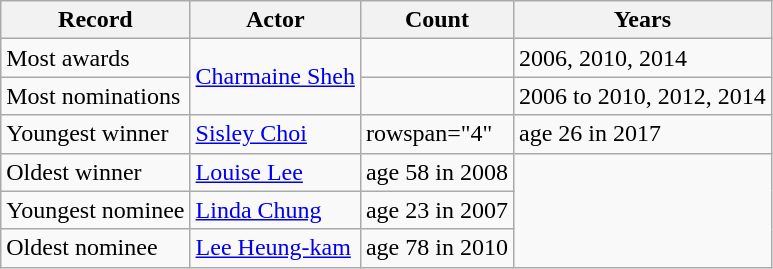<table class="wikitable plainrowheaders sortable">
<tr>
<th scope="col" class="unsortable">Record</th>
<th scope="col" class="unsortable">Actor</th>
<th scope="col" class="unsortable">Count</th>
<th scope="col" class="unsortable">Years</th>
</tr>
<tr>
<td>Most awards</td>
<td rowspan="2"><a href='#'>Charmaine Sheh</a></td>
<td></td>
<td>2006, 2010, 2014</td>
</tr>
<tr>
<td>Most nominations</td>
<td></td>
<td>2006 to 2010, 2012, 2014</td>
</tr>
<tr>
<td>Youngest winner</td>
<td><a href='#'>Sisley Choi</a></td>
<td>rowspan="4" </td>
<td>age 26 in 2017</td>
</tr>
<tr>
<td>Oldest winner</td>
<td><a href='#'>Louise Lee</a></td>
<td>age 58 in 2008</td>
</tr>
<tr>
<td>Youngest nominee</td>
<td><a href='#'>Linda Chung</a></td>
<td>age 23 in 2007</td>
</tr>
<tr>
<td>Oldest nominee</td>
<td><a href='#'>Lee Heung-kam</a></td>
<td>age 78 in 2010</td>
</tr>
</table>
